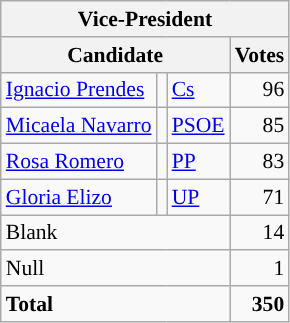<table class="wikitable" style="font-size:90%; text-align:right;">
<tr>
<th colspan="4">Vice-President</th>
</tr>
<tr>
<th colspan="3">Candidate</th>
<th>Votes</th>
</tr>
<tr>
<td align=left><a href='#'>Ignacio Prendes</a></td>
<td style="background:"></td>
<td align=left><a href='#'>Cs</a></td>
<td>96</td>
</tr>
<tr>
<td align=left><a href='#'>Micaela Navarro</a></td>
<td style="background:"></td>
<td align=left><a href='#'>PSOE</a></td>
<td>85</td>
</tr>
<tr>
<td align=left><a href='#'>Rosa Romero</a></td>
<td style="background:"></td>
<td align=left><a href='#'>PP</a></td>
<td>83</td>
</tr>
<tr>
<td align=left><a href='#'>Gloria Elizo</a></td>
<td style="background:"></td>
<td align=left><a href='#'>UP</a></td>
<td>71</td>
</tr>
<tr>
<td align=left colspan="3">Blank</td>
<td>14</td>
</tr>
<tr>
<td align=left colspan="3">Null</td>
<td>1</td>
</tr>
<tr style="font-weight:bold">
<td align=left colspan="3">Total</td>
<td>350</td>
</tr>
</table>
